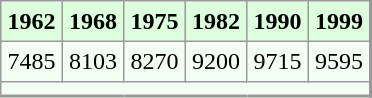<table align="left" rules="all" cellspacing="0" cellpadding="4" style="border: 1px solid #999; border-right: 2px solid #999; border-bottom:2px solid #999; background: #f3fff3">
<tr style="background: #ddffdd">
<th>1962</th>
<th>1968</th>
<th>1975</th>
<th>1982</th>
<th>1990</th>
<th>1999</th>
</tr>
<tr>
<td align="center">7485</td>
<td align="center">8103</td>
<td align="center">8270</td>
<td align="center">9200</td>
<td align="center">9715</td>
<td align="center">9595</td>
</tr>
<tr>
<td colspan=6 align=center></td>
</tr>
</table>
